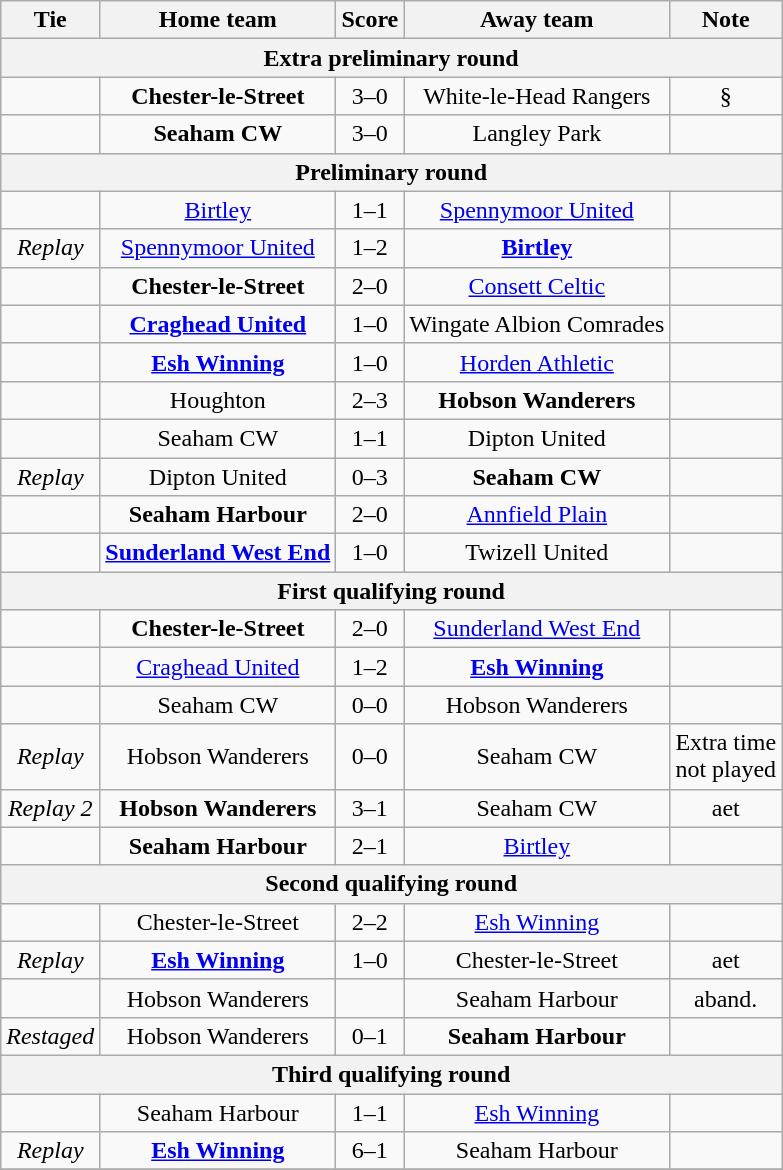<table class="wikitable" style="text-align:center;">
<tr>
<th>Tie</th>
<th>Home team</th>
<th>Score</th>
<th>Away team</th>
<th>Note</th>
</tr>
<tr>
<th colspan=5>Extra preliminary round</th>
</tr>
<tr>
<td></td>
<td><strong>Chester-le-Street</strong></td>
<td>3–0</td>
<td>White-le-Head Rangers</td>
<td>§</td>
</tr>
<tr>
<td></td>
<td><strong>Seaham CW</strong></td>
<td>3–0</td>
<td>Langley Park</td>
<td></td>
</tr>
<tr>
<th colspan=5>Preliminary round</th>
</tr>
<tr>
<td></td>
<td><a href='#'>Birtley</a></td>
<td>1–1</td>
<td><a href='#'>Spennymoor United</a></td>
<td></td>
</tr>
<tr>
<td><em>Replay</em></td>
<td><a href='#'>Spennymoor United</a></td>
<td>1–2</td>
<td><strong><a href='#'>Birtley</a></strong></td>
<td></td>
</tr>
<tr>
<td></td>
<td><strong>Chester-le-Street</strong></td>
<td>2–0</td>
<td><a href='#'>Consett Celtic</a></td>
<td></td>
</tr>
<tr>
<td></td>
<td><strong><a href='#'>Craghead United</a></strong></td>
<td>1–0</td>
<td>Wingate Albion Comrades</td>
<td></td>
</tr>
<tr>
<td></td>
<td><strong><a href='#'>Esh Winning</a></strong></td>
<td>1–0</td>
<td><a href='#'>Horden Athletic</a></td>
<td></td>
</tr>
<tr>
<td></td>
<td>Houghton</td>
<td>2–3</td>
<td><strong>Hobson Wanderers</strong></td>
<td></td>
</tr>
<tr>
<td></td>
<td>Seaham CW</td>
<td>1–1</td>
<td>Dipton United</td>
<td></td>
</tr>
<tr>
<td><em>Replay</em></td>
<td>Dipton United</td>
<td>0–3</td>
<td><strong>Seaham CW</strong></td>
<td></td>
</tr>
<tr>
<td></td>
<td><strong>Seaham Harbour</strong></td>
<td>2–0</td>
<td><a href='#'>Annfield Plain</a></td>
<td></td>
</tr>
<tr>
<td></td>
<td><strong><a href='#'>Sunderland West End</a></strong></td>
<td>1–0</td>
<td>Twizell United</td>
<td></td>
</tr>
<tr>
<th colspan=5>First qualifying round</th>
</tr>
<tr>
<td></td>
<td><strong>Chester-le-Street</strong></td>
<td>2–0</td>
<td><a href='#'>Sunderland West End</a></td>
<td></td>
</tr>
<tr>
<td></td>
<td><a href='#'>Craghead United</a></td>
<td>1–2</td>
<td><strong><a href='#'>Esh Winning</a></strong></td>
<td></td>
</tr>
<tr>
<td></td>
<td>Seaham CW</td>
<td>0–0</td>
<td>Hobson Wanderers</td>
<td></td>
</tr>
<tr>
<td><em>Replay</em></td>
<td>Hobson Wanderers</td>
<td>0–0</td>
<td>Seaham CW</td>
<td>Extra time<br>not played</td>
</tr>
<tr>
<td><em>Replay 2</em></td>
<td><strong>Hobson Wanderers</strong></td>
<td>3–1</td>
<td>Seaham CW</td>
<td>aet</td>
</tr>
<tr>
<td></td>
<td><strong>Seaham Harbour</strong></td>
<td>2–1</td>
<td><a href='#'>Birtley</a></td>
<td></td>
</tr>
<tr>
<th colspan=5>Second qualifying round</th>
</tr>
<tr>
<td></td>
<td>Chester-le-Street</td>
<td>2–2</td>
<td><a href='#'>Esh Winning</a></td>
<td></td>
</tr>
<tr>
<td><em>Replay</em></td>
<td><strong><a href='#'>Esh Winning</a></strong></td>
<td>1–0</td>
<td>Chester-le-Street</td>
<td>aet</td>
</tr>
<tr>
<td></td>
<td>Hobson Wanderers</td>
<td></td>
<td>Seaham Harbour</td>
<td>aband.</td>
</tr>
<tr>
<td><em>Restaged</em></td>
<td>Hobson Wanderers</td>
<td>0–1</td>
<td><strong>Seaham Harbour</strong></td>
<td></td>
</tr>
<tr>
<th colspan="5"><strong>Third qualifying round</strong></th>
</tr>
<tr>
<td></td>
<td>Seaham Harbour</td>
<td>1–1</td>
<td><a href='#'>Esh Winning</a></td>
<td></td>
</tr>
<tr>
<td><em>Replay</em></td>
<td><strong><a href='#'>Esh Winning</a></strong></td>
<td>6–1</td>
<td>Seaham Harbour</td>
<td></td>
</tr>
<tr>
</tr>
</table>
